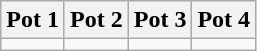<table class="wikitable">
<tr>
<th>Pot 1</th>
<th>Pot 2</th>
<th>Pot 3</th>
<th>Pot 4</th>
</tr>
<tr>
<td valign=top></td>
<td valign=top></td>
<td valign=top></td>
<td valign=top></td>
</tr>
</table>
